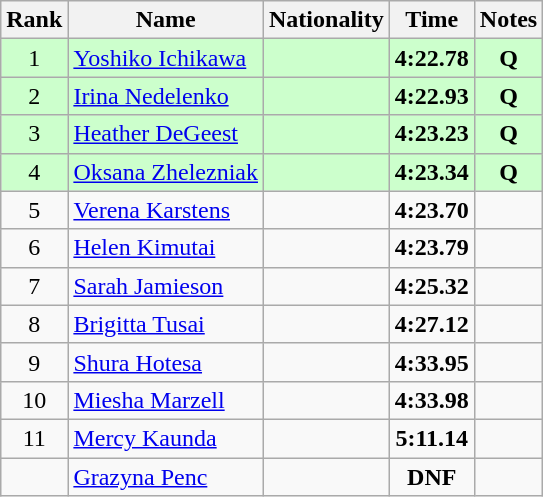<table class="wikitable sortable" style="text-align:center">
<tr>
<th>Rank</th>
<th>Name</th>
<th>Nationality</th>
<th>Time</th>
<th>Notes</th>
</tr>
<tr bgcolor=ccffcc>
<td>1</td>
<td align=left><a href='#'>Yoshiko Ichikawa</a></td>
<td align=left></td>
<td><strong>4:22.78</strong></td>
<td><strong>Q</strong></td>
</tr>
<tr bgcolor=ccffcc>
<td>2</td>
<td align=left><a href='#'>Irina Nedelenko</a></td>
<td align=left></td>
<td><strong>4:22.93</strong></td>
<td><strong>Q</strong></td>
</tr>
<tr bgcolor=ccffcc>
<td>3</td>
<td align=left><a href='#'>Heather DeGeest</a></td>
<td align=left></td>
<td><strong>4:23.23</strong></td>
<td><strong>Q</strong></td>
</tr>
<tr bgcolor=ccffcc>
<td>4</td>
<td align=left><a href='#'>Oksana Zhelezniak</a></td>
<td align=left></td>
<td><strong>4:23.34</strong></td>
<td><strong>Q</strong></td>
</tr>
<tr>
<td>5</td>
<td align=left><a href='#'>Verena Karstens</a></td>
<td align=left></td>
<td><strong>4:23.70</strong></td>
<td></td>
</tr>
<tr>
<td>6</td>
<td align=left><a href='#'>Helen Kimutai</a></td>
<td align=left></td>
<td><strong>4:23.79</strong></td>
<td></td>
</tr>
<tr>
<td>7</td>
<td align=left><a href='#'>Sarah Jamieson</a></td>
<td align=left></td>
<td><strong>4:25.32</strong></td>
<td></td>
</tr>
<tr>
<td>8</td>
<td align=left><a href='#'>Brigitta Tusai</a></td>
<td align=left></td>
<td><strong>4:27.12</strong></td>
<td></td>
</tr>
<tr>
<td>9</td>
<td align=left><a href='#'>Shura Hotesa</a></td>
<td align=left></td>
<td><strong>4:33.95</strong></td>
<td></td>
</tr>
<tr>
<td>10</td>
<td align=left><a href='#'>Miesha Marzell</a></td>
<td align=left></td>
<td><strong>4:33.98</strong></td>
<td></td>
</tr>
<tr>
<td>11</td>
<td align=left><a href='#'>Mercy Kaunda</a></td>
<td align=left></td>
<td><strong>5:11.14</strong></td>
<td></td>
</tr>
<tr>
<td></td>
<td align=left><a href='#'>Grazyna Penc</a></td>
<td align=left></td>
<td><strong>DNF</strong></td>
<td></td>
</tr>
</table>
